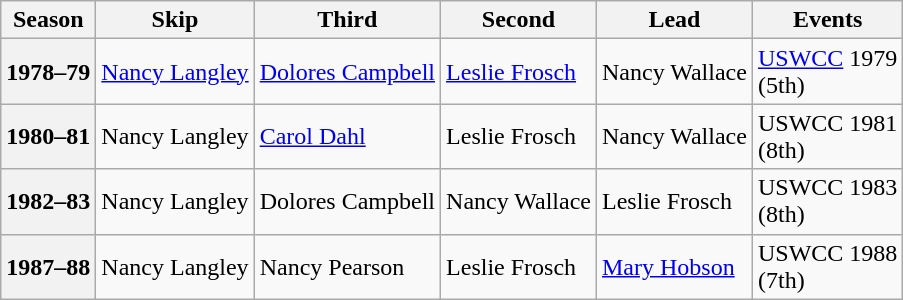<table class="wikitable">
<tr>
<th scope="col">Season</th>
<th scope="col">Skip</th>
<th scope="col">Third</th>
<th scope="col">Second</th>
<th scope="col">Lead</th>
<th scope="col">Events</th>
</tr>
<tr>
<th scope="row">1978–79</th>
<td><a href='#'>Nancy Langley</a></td>
<td><a href='#'>Dolores Campbell</a></td>
<td><a href='#'>Leslie Frosch</a></td>
<td>Nancy Wallace</td>
<td><a href='#'>USWCC</a> 1979 <br> (5th)</td>
</tr>
<tr>
<th scope="row">1980–81</th>
<td>Nancy Langley</td>
<td><a href='#'>Carol Dahl</a></td>
<td>Leslie Frosch</td>
<td>Nancy Wallace</td>
<td>USWCC 1981 <br> (8th)</td>
</tr>
<tr>
<th scope="row">1982–83</th>
<td>Nancy Langley</td>
<td>Dolores Campbell</td>
<td>Nancy Wallace</td>
<td>Leslie Frosch</td>
<td>USWCC 1983 <br> (8th)</td>
</tr>
<tr>
<th scope="row">1987–88</th>
<td>Nancy Langley</td>
<td>Nancy Pearson</td>
<td>Leslie Frosch</td>
<td><a href='#'>Mary Hobson</a></td>
<td>USWCC 1988 <br> (7th)</td>
</tr>
</table>
